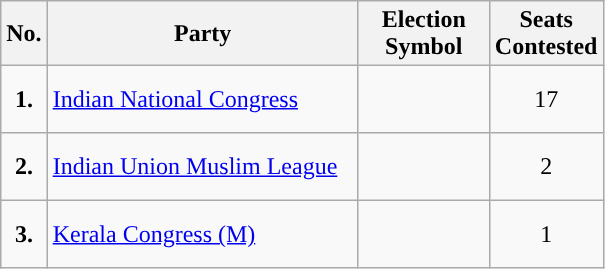<table class="wikitable">
<tr>
<th scope="col" style="width:4px;">No.</th>
<th scope="col" style="width:200px;">Party</th>
<th scope="col" style="width:80px;">Election Symbol</th>
<th scope="col" style="width:60px;">Seats Contested</th>
</tr>
<tr style="height: 45px;">
<td style="text-align:center; background:"><strong>1.</strong></td>
<td><a href='#'>Indian National Congress</a></td>
<td style="text-align:center;"></td>
<td style="text-align:center;">17</td>
</tr>
<tr style="height: 45px;">
<td style="text-align:center; background:"><strong>2.</strong></td>
<td><a href='#'>Indian Union Muslim League</a></td>
<td style="text-align:center;"></td>
<td style="text-align:center;">2</td>
</tr>
<tr style="height: 45px;">
<td style="text-align:center; background:"><strong>3.</strong></td>
<td><a href='#'>Kerala Congress (M)</a></td>
<td style="text-align:center;"></td>
<td style="text-align:center;">1</td>
</tr>
</table>
